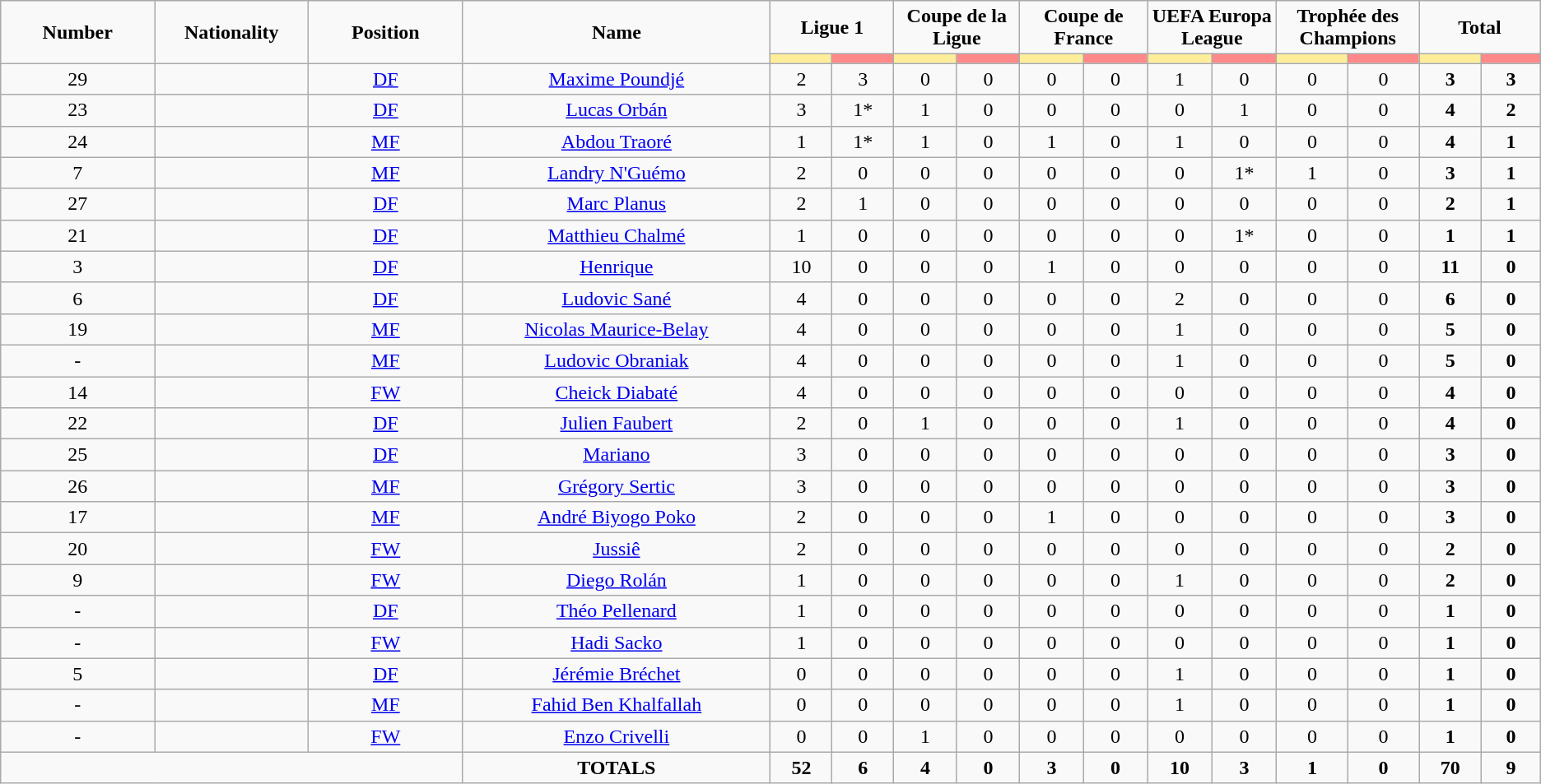<table class="wikitable" style="text-align:center;">
<tr style="text-align:center;">
<td rowspan=2  style="width:10%; "><strong>Number</strong></td>
<td rowspan=2  style="width:10%; "><strong>Nationality</strong></td>
<td rowspan=2  style="width:10%; "><strong>Position</strong></td>
<td rowspan=2  style="width:20%; "><strong>Name</strong></td>
<td colspan=2><strong>Ligue 1</strong></td>
<td colspan=2><strong>Coupe de la Ligue</strong></td>
<td colspan=2><strong>Coupe de France</strong></td>
<td colspan=2><strong>UEFA Europa League</strong></td>
<td colspan=2><strong>Trophée des Champions</strong></td>
<td colspan=2><strong>Total</strong></td>
</tr>
<tr>
<th style="width:60px; background:#fe9;"></th>
<th style="width:60px; background:#ff8888;"></th>
<th style="width:60px; background:#fe9;"></th>
<th style="width:60px; background:#ff8888;"></th>
<th style="width:60px; background:#fe9;"></th>
<th style="width:60px; background:#ff8888;"></th>
<th style="width:60px; background:#fe9;"></th>
<th style="width:60px; background:#ff8888;"></th>
<th style="width:60px; background:#fe9;"></th>
<th style="width:60px; background:#ff8888;"></th>
<th style="width:60px; background:#fe9;"></th>
<th style="width:60px; background:#ff8888;"></th>
</tr>
<tr>
<td>29</td>
<td></td>
<td><a href='#'>DF</a></td>
<td><a href='#'>Maxime Poundjé</a></td>
<td>2</td>
<td>3</td>
<td>0</td>
<td>0</td>
<td>0</td>
<td>0</td>
<td>1</td>
<td>0</td>
<td>0</td>
<td>0</td>
<td><strong>3</strong></td>
<td><strong>3</strong></td>
</tr>
<tr>
<td>23</td>
<td></td>
<td><a href='#'>DF</a></td>
<td><a href='#'>Lucas Orbán</a></td>
<td>3</td>
<td>1*</td>
<td>1</td>
<td>0</td>
<td>0</td>
<td>0</td>
<td>0</td>
<td>1</td>
<td>0</td>
<td>0</td>
<td><strong>4</strong></td>
<td><strong>2</strong></td>
</tr>
<tr>
<td>24</td>
<td></td>
<td><a href='#'>MF</a></td>
<td><a href='#'>Abdou Traoré</a></td>
<td>1</td>
<td>1*</td>
<td>1</td>
<td>0</td>
<td>1</td>
<td>0</td>
<td>1</td>
<td>0</td>
<td>0</td>
<td>0</td>
<td><strong>4</strong></td>
<td><strong>1</strong></td>
</tr>
<tr>
<td>7</td>
<td></td>
<td><a href='#'>MF</a></td>
<td><a href='#'>Landry N'Guémo</a></td>
<td>2</td>
<td>0</td>
<td>0</td>
<td>0</td>
<td>0</td>
<td>0</td>
<td>0</td>
<td>1*</td>
<td>1</td>
<td>0</td>
<td><strong>3</strong></td>
<td><strong>1</strong></td>
</tr>
<tr>
<td>27</td>
<td></td>
<td><a href='#'>DF</a></td>
<td><a href='#'>Marc Planus</a></td>
<td>2</td>
<td>1</td>
<td>0</td>
<td>0</td>
<td>0</td>
<td>0</td>
<td>0</td>
<td>0</td>
<td>0</td>
<td>0</td>
<td><strong>2</strong></td>
<td><strong>1</strong></td>
</tr>
<tr>
<td>21</td>
<td></td>
<td><a href='#'>DF</a></td>
<td><a href='#'>Matthieu Chalmé</a></td>
<td>1</td>
<td>0</td>
<td>0</td>
<td>0</td>
<td>0</td>
<td>0</td>
<td>0</td>
<td>1*</td>
<td>0</td>
<td>0</td>
<td><strong>1</strong></td>
<td><strong>1</strong></td>
</tr>
<tr>
<td>3</td>
<td></td>
<td><a href='#'>DF</a></td>
<td><a href='#'>Henrique</a></td>
<td>10</td>
<td>0</td>
<td>0</td>
<td>0</td>
<td>1</td>
<td>0</td>
<td>0</td>
<td>0</td>
<td>0</td>
<td>0</td>
<td><strong>11</strong></td>
<td><strong>0</strong></td>
</tr>
<tr>
<td>6</td>
<td></td>
<td><a href='#'>DF</a></td>
<td><a href='#'>Ludovic Sané</a></td>
<td>4</td>
<td>0</td>
<td>0</td>
<td>0</td>
<td>0</td>
<td>0</td>
<td>2</td>
<td>0</td>
<td>0</td>
<td>0</td>
<td><strong>6</strong></td>
<td><strong>0</strong></td>
</tr>
<tr>
<td>19</td>
<td></td>
<td><a href='#'>MF</a></td>
<td><a href='#'>Nicolas Maurice-Belay</a></td>
<td>4</td>
<td>0</td>
<td>0</td>
<td>0</td>
<td>0</td>
<td>0</td>
<td>1</td>
<td>0</td>
<td>0</td>
<td>0</td>
<td><strong>5</strong></td>
<td><strong>0</strong></td>
</tr>
<tr>
<td>-</td>
<td></td>
<td><a href='#'>MF</a></td>
<td><a href='#'>Ludovic Obraniak</a></td>
<td>4</td>
<td>0</td>
<td>0</td>
<td>0</td>
<td>0</td>
<td>0</td>
<td>1</td>
<td>0</td>
<td>0</td>
<td>0</td>
<td><strong>5</strong></td>
<td><strong>0</strong></td>
</tr>
<tr>
<td>14</td>
<td></td>
<td><a href='#'>FW</a></td>
<td><a href='#'>Cheick Diabaté</a></td>
<td>4</td>
<td>0</td>
<td>0</td>
<td>0</td>
<td>0</td>
<td>0</td>
<td>0</td>
<td>0</td>
<td>0</td>
<td>0</td>
<td><strong>4</strong></td>
<td><strong>0</strong></td>
</tr>
<tr>
<td>22</td>
<td></td>
<td><a href='#'>DF</a></td>
<td><a href='#'>Julien Faubert</a></td>
<td>2</td>
<td>0</td>
<td>1</td>
<td>0</td>
<td>0</td>
<td>0</td>
<td>1</td>
<td>0</td>
<td>0</td>
<td>0</td>
<td><strong>4</strong></td>
<td><strong>0</strong></td>
</tr>
<tr>
<td>25</td>
<td></td>
<td><a href='#'>DF</a></td>
<td><a href='#'>Mariano</a></td>
<td>3</td>
<td>0</td>
<td>0</td>
<td>0</td>
<td>0</td>
<td>0</td>
<td>0</td>
<td>0</td>
<td>0</td>
<td>0</td>
<td><strong>3</strong></td>
<td><strong>0</strong></td>
</tr>
<tr>
<td>26</td>
<td></td>
<td><a href='#'>MF</a></td>
<td><a href='#'>Grégory Sertic</a></td>
<td>3</td>
<td>0</td>
<td>0</td>
<td>0</td>
<td>0</td>
<td>0</td>
<td>0</td>
<td>0</td>
<td>0</td>
<td>0</td>
<td><strong>3</strong></td>
<td><strong>0</strong></td>
</tr>
<tr>
<td>17</td>
<td></td>
<td><a href='#'>MF</a></td>
<td><a href='#'>André Biyogo Poko</a></td>
<td>2</td>
<td>0</td>
<td>0</td>
<td>0</td>
<td>1</td>
<td>0</td>
<td>0</td>
<td>0</td>
<td>0</td>
<td>0</td>
<td><strong>3</strong></td>
<td><strong>0</strong></td>
</tr>
<tr>
<td>20</td>
<td></td>
<td><a href='#'>FW</a></td>
<td><a href='#'>Jussiê</a></td>
<td>2</td>
<td>0</td>
<td>0</td>
<td>0</td>
<td>0</td>
<td>0</td>
<td>0</td>
<td>0</td>
<td>0</td>
<td>0</td>
<td><strong>2</strong></td>
<td><strong>0</strong></td>
</tr>
<tr>
<td>9</td>
<td></td>
<td><a href='#'>FW</a></td>
<td><a href='#'>Diego Rolán</a></td>
<td>1</td>
<td>0</td>
<td>0</td>
<td>0</td>
<td>0</td>
<td>0</td>
<td>1</td>
<td>0</td>
<td>0</td>
<td>0</td>
<td><strong>2</strong></td>
<td><strong>0</strong></td>
</tr>
<tr>
<td>-</td>
<td></td>
<td><a href='#'>DF</a></td>
<td><a href='#'>Théo Pellenard</a></td>
<td>1</td>
<td>0</td>
<td>0</td>
<td>0</td>
<td>0</td>
<td>0</td>
<td>0</td>
<td>0</td>
<td>0</td>
<td>0</td>
<td><strong>1</strong></td>
<td><strong>0</strong></td>
</tr>
<tr>
<td>-</td>
<td></td>
<td><a href='#'>FW</a></td>
<td><a href='#'>Hadi Sacko</a></td>
<td>1</td>
<td>0</td>
<td>0</td>
<td>0</td>
<td>0</td>
<td>0</td>
<td>0</td>
<td>0</td>
<td>0</td>
<td>0</td>
<td><strong>1</strong></td>
<td><strong>0</strong></td>
</tr>
<tr>
<td>5</td>
<td></td>
<td><a href='#'>DF</a></td>
<td><a href='#'>Jérémie Bréchet</a></td>
<td>0</td>
<td>0</td>
<td>0</td>
<td>0</td>
<td>0</td>
<td>0</td>
<td>1</td>
<td>0</td>
<td>0</td>
<td>0</td>
<td><strong>1</strong></td>
<td><strong>0</strong></td>
</tr>
<tr>
<td>-</td>
<td></td>
<td><a href='#'>MF</a></td>
<td><a href='#'>Fahid Ben Khalfallah</a></td>
<td>0</td>
<td>0</td>
<td>0</td>
<td>0</td>
<td>0</td>
<td>0</td>
<td>1</td>
<td>0</td>
<td>0</td>
<td>0</td>
<td><strong>1</strong></td>
<td><strong>0</strong></td>
</tr>
<tr>
<td>-</td>
<td></td>
<td><a href='#'>FW</a></td>
<td><a href='#'>Enzo Crivelli</a></td>
<td>0</td>
<td>0</td>
<td>1</td>
<td>0</td>
<td>0</td>
<td>0</td>
<td>0</td>
<td>0</td>
<td>0</td>
<td>0</td>
<td><strong>1</strong></td>
<td><strong>0</strong></td>
</tr>
<tr>
<td colspan=3></td>
<td><strong>TOTALS</strong></td>
<td><strong>52</strong></td>
<td><strong>6</strong></td>
<td><strong>4</strong></td>
<td><strong>0</strong></td>
<td><strong>3</strong></td>
<td><strong>0</strong></td>
<td><strong>10</strong></td>
<td><strong>3</strong></td>
<td><strong>1</strong></td>
<td><strong>0</strong></td>
<td><strong>70</strong></td>
<td><strong>9</strong></td>
</tr>
</table>
